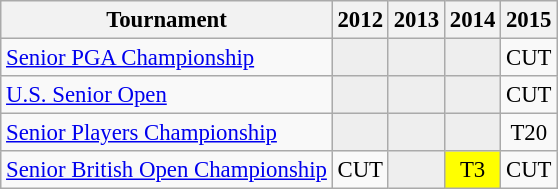<table class="wikitable" style="font-size:95%;text-align:center;">
<tr>
<th>Tournament</th>
<th>2012</th>
<th>2013</th>
<th>2014</th>
<th>2015</th>
</tr>
<tr>
<td align=left><a href='#'>Senior PGA Championship</a></td>
<td style="background:#eeeeee;"></td>
<td style="background:#eeeeee;"></td>
<td style="background:#eeeeee;"></td>
<td>CUT</td>
</tr>
<tr>
<td align=left><a href='#'>U.S. Senior Open</a></td>
<td style="background:#eeeeee;"></td>
<td style="background:#eeeeee;"></td>
<td style="background:#eeeeee;"></td>
<td>CUT</td>
</tr>
<tr>
<td align=left><a href='#'>Senior Players Championship</a></td>
<td style="background:#eeeeee;"></td>
<td style="background:#eeeeee;"></td>
<td style="background:#eeeeee;"></td>
<td>T20</td>
</tr>
<tr>
<td align=left><a href='#'>Senior British Open Championship</a></td>
<td>CUT</td>
<td style="background:#eeeeee;"></td>
<td style="background:yellow;">T3</td>
<td>CUT</td>
</tr>
</table>
